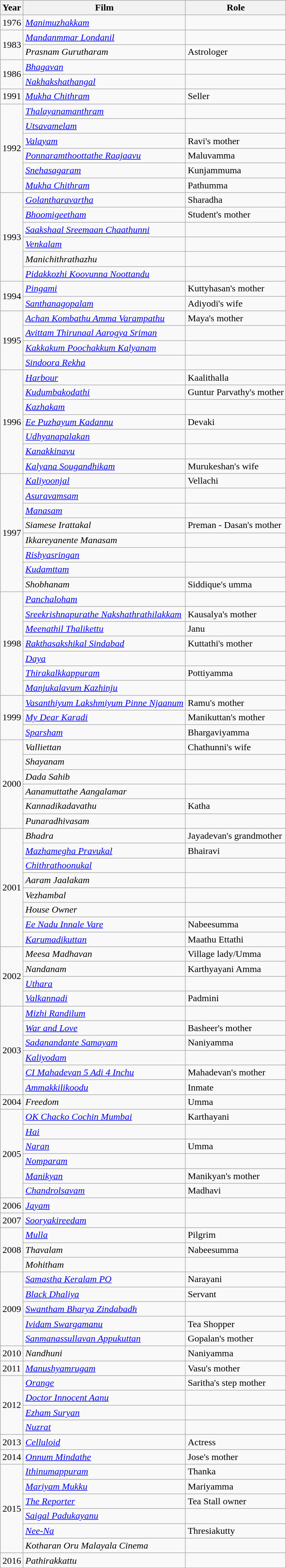<table class="wikitable sortable">
<tr>
<th>Year</th>
<th>Film</th>
<th>Role</th>
</tr>
<tr>
<td>1976</td>
<td><em><a href='#'>Manimuzhakkam</a></em></td>
<td></td>
</tr>
<tr>
<td rowspan="2">1983</td>
<td><em><a href='#'>Mandanmmar Londanil</a></em></td>
<td></td>
</tr>
<tr>
<td><em>Prasnam Gurutharam</em></td>
<td>Astrologer</td>
</tr>
<tr>
<td rowspan="2">1986</td>
<td><em><a href='#'>Bhagavan</a></em></td>
<td></td>
</tr>
<tr>
<td><em><a href='#'>Nakhakshathangal</a></em></td>
<td></td>
</tr>
<tr>
<td>1991</td>
<td><em><a href='#'>Mukha Chithram</a></em></td>
<td>Seller</td>
</tr>
<tr>
<td rowspan="6">1992</td>
<td><em><a href='#'>Thalayanamanthram</a></em></td>
<td></td>
</tr>
<tr>
<td><em><a href='#'>Utsavamelam</a></em></td>
<td></td>
</tr>
<tr>
<td><em><a href='#'>Valayam</a></em></td>
<td>Ravi's mother</td>
</tr>
<tr>
<td><em><a href='#'>Ponnaramthoottathe Raajaavu</a></em></td>
<td>Maluvamma</td>
</tr>
<tr>
<td><em><a href='#'>Snehasagaram</a></em></td>
<td>Kunjammuma</td>
</tr>
<tr>
<td><em><a href='#'>Mukha Chithram</a></em></td>
<td>Pathumma</td>
</tr>
<tr>
<td rowspan="6">1993</td>
<td><em><a href='#'>Golantharavartha</a></em></td>
<td>Sharadha</td>
</tr>
<tr>
<td><em><a href='#'>Bhoomigeetham</a></em></td>
<td>Student's mother</td>
</tr>
<tr>
<td><em><a href='#'>Saakshaal Sreemaan Chaathunni</a></em></td>
<td></td>
</tr>
<tr>
<td><em><a href='#'>Venkalam</a></em></td>
<td></td>
</tr>
<tr>
<td><em>Manichithrathazhu</em></td>
<td></td>
</tr>
<tr>
<td><em><a href='#'>Pidakkozhi Koovunna Noottandu</a></em></td>
<td></td>
</tr>
<tr>
<td rowspan="2">1994</td>
<td><em><a href='#'>Pingami</a></em></td>
<td>Kuttyhasan's mother</td>
</tr>
<tr>
<td><em><a href='#'>Santhanagopalam</a></em></td>
<td>Adiyodi's wife</td>
</tr>
<tr>
<td rowspan="4">1995</td>
<td><em><a href='#'>Achan Kombathu Amma Varampathu</a></em></td>
<td>Maya's mother</td>
</tr>
<tr>
<td><em><a href='#'>Avittam Thirunaal Aarogya Sriman</a></em></td>
<td></td>
</tr>
<tr>
<td><em><a href='#'>Kakkakum Poochakkum Kalyanam</a></em></td>
<td></td>
</tr>
<tr>
<td><em><a href='#'>Sindoora Rekha</a></em></td>
<td></td>
</tr>
<tr>
<td rowspan="7">1996</td>
<td><em><a href='#'>Harbour</a></em></td>
<td>Kaalithalla</td>
</tr>
<tr>
<td><em><a href='#'>Kudumbakodathi</a></em></td>
<td>Guntur Parvathy's mother</td>
</tr>
<tr>
<td><em><a href='#'>Kazhakam</a></em></td>
<td></td>
</tr>
<tr>
<td><em><a href='#'>Ee Puzhayum Kadannu</a></em></td>
<td>Devaki</td>
</tr>
<tr>
<td><em><a href='#'>Udhyanapalakan</a></em></td>
<td></td>
</tr>
<tr>
<td><em><a href='#'>Kanakkinavu</a></em></td>
<td></td>
</tr>
<tr>
<td><em><a href='#'>Kalyana Sougandhikam</a></em></td>
<td>Murukeshan's wife</td>
</tr>
<tr>
<td rowspan="8">1997</td>
<td><em><a href='#'>Kaliyoonjal</a></em></td>
<td>Vellachi</td>
</tr>
<tr>
<td><em><a href='#'>Asuravamsam</a></em></td>
<td></td>
</tr>
<tr>
<td><em><a href='#'>Manasam</a></em></td>
<td></td>
</tr>
<tr>
<td><em>Siamese Irattakal</em></td>
<td>Preman - Dasan's mother</td>
</tr>
<tr>
<td><em>Ikkareyanente Manasam</em></td>
<td></td>
</tr>
<tr>
<td><em><a href='#'>Rishyasringan</a></em></td>
<td></td>
</tr>
<tr>
<td><em><a href='#'>Kudamttam</a></em></td>
<td></td>
</tr>
<tr>
<td><em>Shobhanam</em></td>
<td>Siddique's umma</td>
</tr>
<tr>
<td rowspan="7">1998</td>
<td><em><a href='#'>Panchaloham</a></em></td>
<td></td>
</tr>
<tr>
<td><em><a href='#'>Sreekrishnapurathe Nakshathrathilakkam</a></em></td>
<td>Kausalya's mother</td>
</tr>
<tr>
<td><em><a href='#'>Meenathil Thalikettu</a></em></td>
<td>Janu</td>
</tr>
<tr>
<td><em><a href='#'>Rakthasakshikal Sindabad</a></em></td>
<td>Kuttathi's mother</td>
</tr>
<tr>
<td><em><a href='#'>Daya</a></em></td>
<td></td>
</tr>
<tr>
<td><em><a href='#'>Thirakalkkappuram</a></em></td>
<td>Pottiyamma</td>
</tr>
<tr>
<td><em><a href='#'>Manjukalavum Kazhinju</a></em></td>
<td></td>
</tr>
<tr>
<td rowspan="3">1999</td>
<td><em><a href='#'>Vasanthiyum Lakshmiyum Pinne Njaanum</a></em></td>
<td>Ramu's mother</td>
</tr>
<tr>
<td><em><a href='#'>My Dear Karadi</a></em></td>
<td>Manikuttan's mother</td>
</tr>
<tr>
<td><em><a href='#'>Sparsham</a></em></td>
<td>Bhargaviyamma</td>
</tr>
<tr>
<td rowspan="6">2000</td>
<td><em>Valliettan</em></td>
<td>Chathunni's wife</td>
</tr>
<tr>
<td><em>Shayanam</em></td>
<td></td>
</tr>
<tr>
<td><em>Dada Sahib</em></td>
<td></td>
</tr>
<tr>
<td><em>Aanamuttathe Aangalamar</em></td>
<td></td>
</tr>
<tr>
<td><em>Kannadikadavathu</em></td>
<td>Katha</td>
</tr>
<tr>
<td><em>Punaradhivasam</em></td>
<td></td>
</tr>
<tr>
<td rowspan="8">2001</td>
<td><em>Bhadra</em></td>
<td>Jayadevan's grandmother</td>
</tr>
<tr>
<td><em><a href='#'>Mazhamegha Pravukal</a></em></td>
<td>Bhairavi</td>
</tr>
<tr>
<td><em><a href='#'>Chithrathoonukal</a></em></td>
<td></td>
</tr>
<tr>
<td><em>Aaram Jaalakam</em></td>
<td></td>
</tr>
<tr>
<td><em>Vezhambal</em></td>
<td></td>
</tr>
<tr>
<td><em>House Owner </em></td>
<td></td>
</tr>
<tr>
<td><em><a href='#'>Ee Nadu Innale Vare</a></em></td>
<td>Nabeesumma</td>
</tr>
<tr>
<td><em><a href='#'>Karumadikuttan</a></em></td>
<td>Maathu Ettathi</td>
</tr>
<tr>
<td rowspan="4">2002</td>
<td><em>Meesa Madhavan</em></td>
<td>Village lady/Umma</td>
</tr>
<tr>
<td><em>Nandanam</em></td>
<td>Karthyayani Amma</td>
</tr>
<tr>
<td><em><a href='#'>Uthara</a></em></td>
<td></td>
</tr>
<tr>
<td><em><a href='#'>Valkannadi</a></em></td>
<td>Padmini</td>
</tr>
<tr>
<td rowspan="6">2003</td>
<td><em><a href='#'>Mizhi Randilum</a></em></td>
<td></td>
</tr>
<tr>
<td><em><a href='#'>War and Love</a></em></td>
<td>Basheer's mother</td>
</tr>
<tr>
<td><em><a href='#'>Sadanandante Samayam</a></em></td>
<td>Naniyamma</td>
</tr>
<tr>
<td><em><a href='#'>Kaliyodam</a></em></td>
<td></td>
</tr>
<tr>
<td><em><a href='#'>CI Mahadevan 5 Adi 4 Inchu</a></em></td>
<td>Mahadevan's mother</td>
</tr>
<tr>
<td><em><a href='#'>Ammakkilikoodu</a></em></td>
<td>Inmate</td>
</tr>
<tr>
<td>2004</td>
<td><em>Freedom</em></td>
<td>Umma</td>
</tr>
<tr>
<td rowspan="6">2005</td>
<td><em><a href='#'>OK Chacko Cochin Mumbai</a></em></td>
<td>Karthayani</td>
</tr>
<tr>
<td><em><a href='#'>Hai</a></em></td>
<td></td>
</tr>
<tr>
<td><em><a href='#'>Naran</a></em></td>
<td>Umma</td>
</tr>
<tr>
<td><em><a href='#'>Nomparam</a></em></td>
<td></td>
</tr>
<tr>
<td><em><a href='#'>Manikyan</a></em></td>
<td>Manikyan's mother</td>
</tr>
<tr>
<td><em><a href='#'>Chandrolsavam</a></em></td>
<td>Madhavi</td>
</tr>
<tr>
<td>2006</td>
<td><em><a href='#'>Jayam</a></em></td>
<td></td>
</tr>
<tr>
<td>2007</td>
<td><em><a href='#'>Sooryakireedam</a></em></td>
<td></td>
</tr>
<tr>
<td rowspan="3">2008</td>
<td><em><a href='#'>Mulla</a></em></td>
<td>Pilgrim</td>
</tr>
<tr>
<td><em>Thavalam</em></td>
<td>Nabeesumma</td>
</tr>
<tr>
<td><em>Mohitham</em></td>
<td></td>
</tr>
<tr>
<td rowspan="5">2009</td>
<td><em><a href='#'>Samastha Keralam PO</a></em></td>
<td>Narayani</td>
</tr>
<tr>
<td><em><a href='#'>Black Dhaliya</a></em></td>
<td>Servant</td>
</tr>
<tr>
<td><em><a href='#'>Swantham Bharya Zindabadh</a></em></td>
<td></td>
</tr>
<tr>
<td><em><a href='#'>Ividam Swargamanu</a></em></td>
<td>Tea Shopper</td>
</tr>
<tr>
<td><em><a href='#'>Sanmanassullavan Appukuttan</a></em></td>
<td>Gopalan's mother</td>
</tr>
<tr>
<td>2010</td>
<td><em>Nandhuni</em></td>
<td>Naniyamma</td>
</tr>
<tr>
<td>2011</td>
<td><em><a href='#'>Manushyamrugam</a></em></td>
<td>Vasu's mother</td>
</tr>
<tr>
<td rowspan="4">2012</td>
<td><em><a href='#'>Orange</a></em></td>
<td>Saritha's step mother</td>
</tr>
<tr>
<td><em><a href='#'>Doctor Innocent Aanu</a></em></td>
<td></td>
</tr>
<tr>
<td><em><a href='#'>Ezham Suryan</a></em></td>
<td></td>
</tr>
<tr>
<td><em><a href='#'>Nuzrat</a></em></td>
<td></td>
</tr>
<tr>
<td>2013</td>
<td><em><a href='#'>Celluloid</a></em></td>
<td>Actress</td>
</tr>
<tr>
<td>2014</td>
<td><em><a href='#'>Onnum Mindathe</a></em></td>
<td>Jose's mother</td>
</tr>
<tr>
<td rowspan="6">2015</td>
<td><em><a href='#'>Ithinumappuram</a></em></td>
<td>Thanka</td>
</tr>
<tr>
<td><em><a href='#'>Mariyam Mukku</a></em></td>
<td>Mariyamma</td>
</tr>
<tr>
<td><em><a href='#'>The Reporter</a></em></td>
<td>Tea Stall owner</td>
</tr>
<tr>
<td><em><a href='#'>Saigal Padukayanu</a></em></td>
<td></td>
</tr>
<tr>
<td><em><a href='#'>Nee-Na</a></em></td>
<td>Thresiakutty</td>
</tr>
<tr>
<td><em>Kotharan Oru Malayala Cinema</em></td>
<td></td>
</tr>
<tr>
<td>2016</td>
<td><em>Pathirakkattu</em></td>
<td></td>
</tr>
<tr 2024 || >
</tr>
</table>
